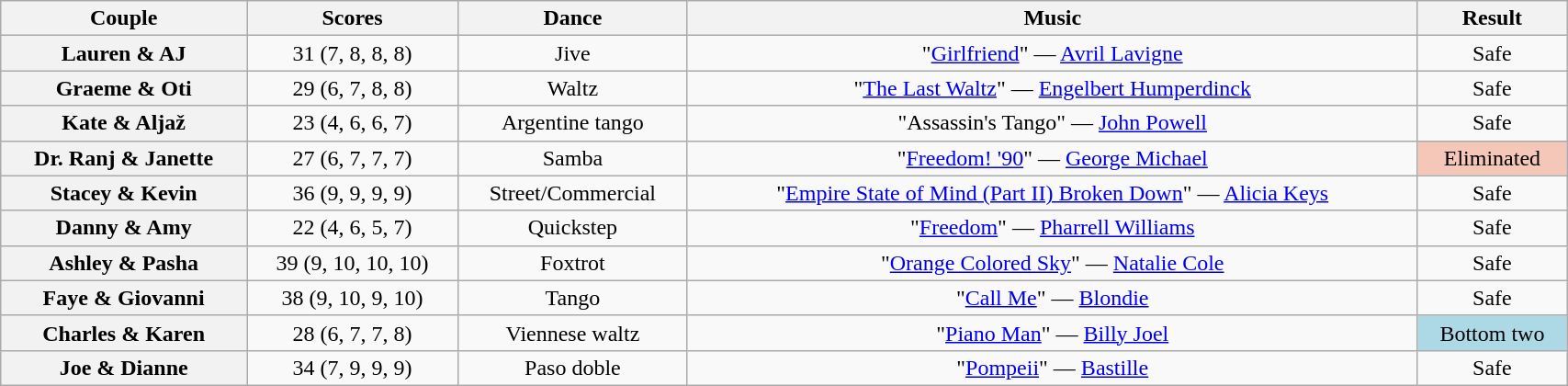<table class="wikitable sortable" style="text-align:center; width:90%">
<tr>
<th scope="col">Couple</th>
<th scope="col">Scores</th>
<th scope="col" class="unsortable">Dance</th>
<th scope="col" class="unsortable">Music</th>
<th scope="col" class="unsortable">Result</th>
</tr>
<tr>
<th scope="row">Lauren & AJ</th>
<td>31 (7, 8, 8, 8)</td>
<td>Jive</td>
<td>"<a href='#'>Girlfriend</a>" — <a href='#'>Avril Lavigne</a></td>
<td>Safe</td>
</tr>
<tr>
<th scope="row">Graeme & Oti</th>
<td>29 (6, 7, 8, 8)</td>
<td>Waltz</td>
<td>"<a href='#'>The Last Waltz</a>" — <a href='#'>Engelbert Humperdinck</a></td>
<td>Safe</td>
</tr>
<tr>
<th scope="row">Kate & Aljaž</th>
<td>23 (4, 6, 6, 7)</td>
<td>Argentine tango</td>
<td>"Assassin's Tango" — <a href='#'>John Powell</a></td>
<td>Safe</td>
</tr>
<tr>
<th scope="row">Dr. Ranj & Janette</th>
<td>27 (6, 7, 7, 7)</td>
<td>Samba</td>
<td>"<a href='#'>Freedom! '90</a>" — <a href='#'>George Michael</a></td>
<td bgcolor="f4c7b8">Eliminated</td>
</tr>
<tr>
<th scope="row">Stacey & Kevin</th>
<td>36 (9, 9, 9, 9)</td>
<td>Street/Commercial</td>
<td>"<a href='#'>Empire State of Mind (Part II) Broken Down</a>" — <a href='#'>Alicia Keys</a></td>
<td>Safe</td>
</tr>
<tr>
<th scope="row">Danny & Amy</th>
<td>22 (4, 6, 5, 7)</td>
<td>Quickstep</td>
<td>"<a href='#'>Freedom</a>" — <a href='#'>Pharrell Williams</a></td>
<td>Safe</td>
</tr>
<tr>
<th scope="row">Ashley & Pasha</th>
<td>39 (9, 10, 10, 10)</td>
<td>Foxtrot</td>
<td>"<a href='#'>Orange Colored Sky</a>" — <a href='#'>Natalie Cole</a></td>
<td>Safe</td>
</tr>
<tr>
<th scope="row">Faye & Giovanni</th>
<td>38 (9, 10, 9, 10)</td>
<td>Tango</td>
<td>"<a href='#'>Call Me</a>" — <a href='#'>Blondie</a></td>
<td>Safe</td>
</tr>
<tr>
<th scope="row">Charles & Karen</th>
<td>28 (6, 7, 7, 8)</td>
<td>Viennese waltz</td>
<td>"<a href='#'>Piano Man</a>" — <a href='#'>Billy Joel</a></td>
<td bgcolor="lightblue">Bottom two</td>
</tr>
<tr>
<th scope="row">Joe & Dianne</th>
<td>34 (7, 9, 9, 9)</td>
<td>Paso doble</td>
<td>"<a href='#'>Pompeii</a>" — <a href='#'>Bastille</a></td>
<td>Safe</td>
</tr>
</table>
